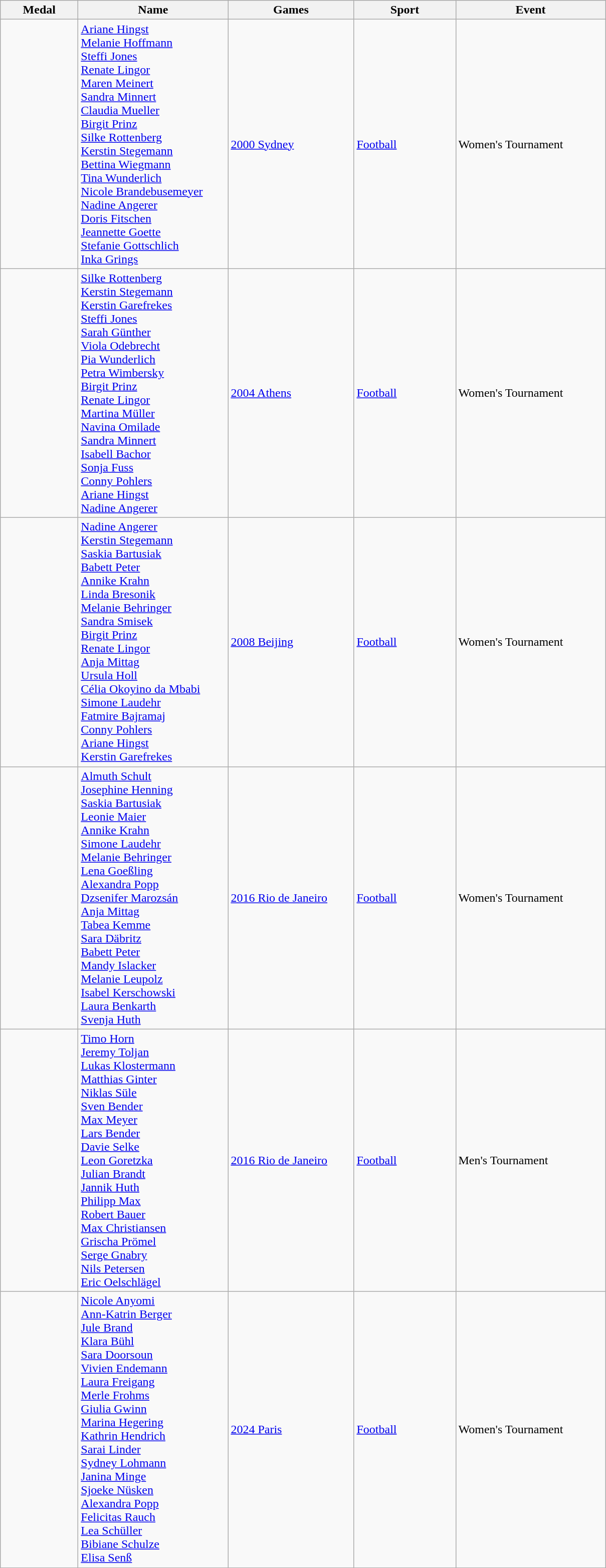<table class="wikitable sortable">
<tr>
<th style="width:6em">Medal</th>
<th style="width:12em">Name</th>
<th style="width:10em">Games</th>
<th style="width:8em">Sport</th>
<th style="width:12em">Event</th>
</tr>
<tr>
<td></td>
<td><a href='#'>Ariane Hingst</a><br><a href='#'>Melanie Hoffmann</a><br><a href='#'>Steffi Jones</a><br><a href='#'>Renate Lingor</a><br><a href='#'>Maren Meinert</a><br><a href='#'>Sandra Minnert</a><br><a href='#'>Claudia Mueller</a><br><a href='#'>Birgit Prinz</a><br><a href='#'>Silke Rottenberg</a><br><a href='#'>Kerstin Stegemann</a><br><a href='#'>Bettina Wiegmann</a><br><a href='#'>Tina Wunderlich</a><br><a href='#'>Nicole Brandebusemeyer</a><br><a href='#'>Nadine Angerer</a><br><a href='#'>Doris Fitschen</a><br><a href='#'>Jeannette Goette</a><br><a href='#'>Stefanie Gottschlich</a><br><a href='#'>Inka Grings</a></td>
<td> <a href='#'>2000 Sydney</a></td>
<td> <a href='#'>Football</a></td>
<td>Women's Tournament</td>
</tr>
<tr>
<td></td>
<td><a href='#'>Silke Rottenberg</a><br><a href='#'>Kerstin Stegemann</a><br><a href='#'>Kerstin Garefrekes</a><br><a href='#'>Steffi Jones</a><br><a href='#'>Sarah Günther</a><br><a href='#'>Viola Odebrecht</a><br><a href='#'>Pia Wunderlich</a><br><a href='#'>Petra Wimbersky</a><br><a href='#'>Birgit Prinz</a><br><a href='#'>Renate Lingor</a><br><a href='#'>Martina Müller</a><br><a href='#'>Navina Omilade</a><br><a href='#'>Sandra Minnert</a><br><a href='#'>Isabell Bachor</a><br><a href='#'>Sonja Fuss</a><br><a href='#'>Conny Pohlers</a><br><a href='#'>Ariane Hingst</a><br><a href='#'>Nadine Angerer</a></td>
<td> <a href='#'>2004 Athens</a></td>
<td> <a href='#'>Football</a></td>
<td>Women's Tournament</td>
</tr>
<tr>
<td></td>
<td><a href='#'>Nadine Angerer</a><br><a href='#'>Kerstin Stegemann</a><br><a href='#'>Saskia Bartusiak</a><br><a href='#'>Babett Peter</a><br><a href='#'>Annike Krahn</a><br><a href='#'>Linda Bresonik</a><br><a href='#'>Melanie Behringer</a><br><a href='#'>Sandra Smisek</a><br><a href='#'>Birgit Prinz</a><br><a href='#'>Renate Lingor</a><br><a href='#'>Anja Mittag</a><br><a href='#'>Ursula Holl</a><br><a href='#'>Célia Okoyino da Mbabi</a><br><a href='#'>Simone Laudehr</a><br><a href='#'>Fatmire Bajramaj</a><br><a href='#'>Conny Pohlers</a><br><a href='#'>Ariane Hingst</a><br><a href='#'>Kerstin Garefrekes</a></td>
<td> <a href='#'>2008 Beijing</a></td>
<td> <a href='#'>Football</a></td>
<td>Women's Tournament</td>
</tr>
<tr>
<td></td>
<td><a href='#'>Almuth Schult</a><br><a href='#'>Josephine Henning</a><br><a href='#'>Saskia Bartusiak</a><br><a href='#'>Leonie Maier</a><br><a href='#'>Annike Krahn</a><br><a href='#'>Simone Laudehr</a><br><a href='#'>Melanie Behringer</a><br><a href='#'>Lena Goeßling</a><br><a href='#'>Alexandra Popp</a><br><a href='#'>Dzsenifer Marozsán</a><br><a href='#'>Anja Mittag</a><br><a href='#'>Tabea Kemme</a><br><a href='#'>Sara Däbritz</a><br><a href='#'>Babett Peter</a><br><a href='#'>Mandy Islacker</a><br><a href='#'>Melanie Leupolz</a><br><a href='#'>Isabel Kerschowski</a><br><a href='#'>Laura Benkarth</a><br><a href='#'>Svenja Huth</a></td>
<td> <a href='#'>2016 Rio de Janeiro</a></td>
<td> <a href='#'>Football</a></td>
<td>Women's Tournament</td>
</tr>
<tr>
<td></td>
<td><a href='#'>Timo Horn</a><br><a href='#'>Jeremy Toljan</a><br><a href='#'>Lukas Klostermann</a><br><a href='#'>Matthias Ginter</a><br><a href='#'>Niklas Süle</a><br><a href='#'>Sven Bender</a><br><a href='#'>Max Meyer</a><br><a href='#'>Lars Bender</a><br><a href='#'>Davie Selke</a><br><a href='#'>Leon Goretzka</a><br><a href='#'>Julian Brandt</a><br><a href='#'>Jannik Huth</a><br><a href='#'>Philipp Max</a><br><a href='#'>Robert Bauer</a><br><a href='#'>Max Christiansen</a><br><a href='#'>Grischa Prömel</a><br><a href='#'>Serge Gnabry</a><br><a href='#'>Nils Petersen</a><br><a href='#'>Eric Oelschlägel</a></td>
<td> <a href='#'>2016 Rio de Janeiro</a></td>
<td> <a href='#'>Football</a></td>
<td>Men's Tournament</td>
</tr>
<tr>
<td></td>
<td><a href='#'>Nicole Anyomi</a><br><a href='#'>Ann-Katrin Berger</a><br><a href='#'>Jule Brand</a><br><a href='#'>Klara Bühl</a><br><a href='#'>Sara Doorsoun</a><br><a href='#'>Vivien Endemann</a><br><a href='#'>Laura Freigang</a><br><a href='#'>Merle Frohms</a><br><a href='#'>Giulia Gwinn</a><br><a href='#'>Marina Hegering</a><br><a href='#'>Kathrin Hendrich</a><br><a href='#'>Sarai Linder</a><br><a href='#'>Sydney Lohmann</a><br><a href='#'>Janina Minge</a><br><a href='#'>Sjoeke Nüsken</a><br><a href='#'>Alexandra Popp</a><br><a href='#'>Felicitas Rauch</a><br><a href='#'>Lea Schüller</a><br><a href='#'>Bibiane Schulze</a><br><a href='#'>Elisa Senß</a></td>
<td> <a href='#'>2024 Paris</a></td>
<td> <a href='#'>Football</a></td>
<td>Women's Tournament</td>
</tr>
<tr>
</tr>
</table>
